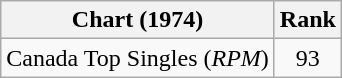<table class="wikitable">
<tr>
<th>Chart (1974)</th>
<th>Rank</th>
</tr>
<tr>
<td>Canada Top Singles (<em>RPM</em>)</td>
<td style="text-align:center">93</td>
</tr>
</table>
